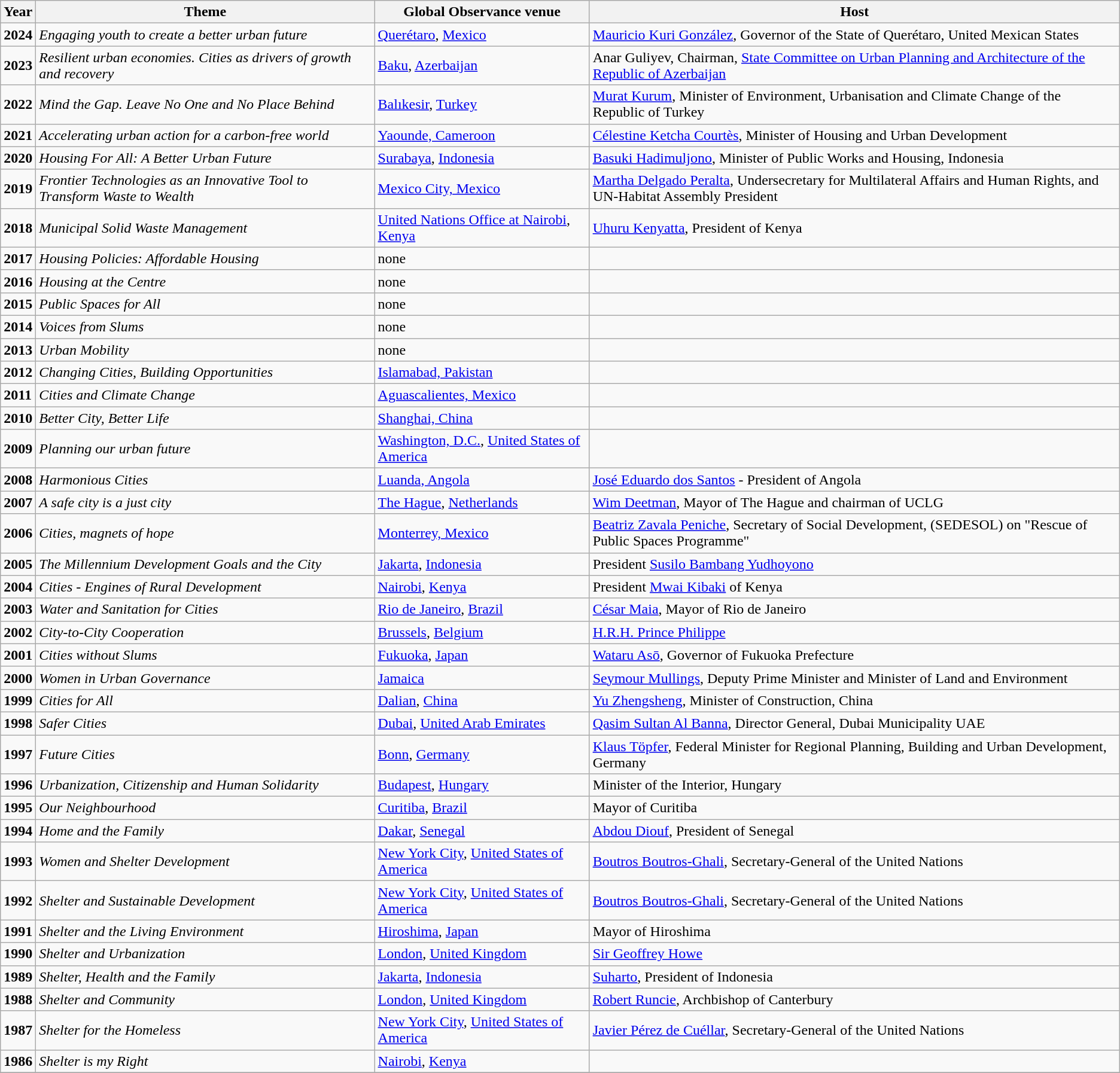<table class="wikitable">
<tr>
<th>Year</th>
<th>Theme</th>
<th>Global Observance venue</th>
<th>Host</th>
</tr>
<tr>
<td><strong>2024</strong></td>
<td><em>Engaging youth to create a better urban future</em></td>
<td><a href='#'>Querétaro</a>, <a href='#'>Mexico</a></td>
<td><a href='#'>Mauricio Kuri González</a>, Governor of the State of Querétaro, United Mexican States</td>
</tr>
<tr>
<td><strong>2023</strong></td>
<td><em>Resilient urban economies. Cities as drivers of growth and recovery</em></td>
<td><a href='#'>Baku</a>, <a href='#'>Azerbaijan</a></td>
<td>Anar Guliyev, Chairman, <a href='#'>State Committee on Urban Planning and Architecture of the Republic of Azerbaijan</a></td>
</tr>
<tr>
<td><strong>2022</strong></td>
<td><em>Mind the Gap. Leave No One and No Place Behind</em></td>
<td><a href='#'>Balıkesir</a>, <a href='#'>Turkey</a></td>
<td><a href='#'>Murat Kurum</a>, Minister of Environment, Urbanisation and Climate Change of the Republic of Turkey</td>
</tr>
<tr>
<td><strong>2021</strong></td>
<td><em>Accelerating urban action for a carbon-free world</em></td>
<td><a href='#'>Yaounde, Cameroon</a></td>
<td><a href='#'>Célestine Ketcha Courtès</a>, Minister of Housing and Urban Development</td>
</tr>
<tr>
<td><strong>2020</strong></td>
<td><em>Housing For All: A Better Urban Future</em></td>
<td><a href='#'>Surabaya</a>, <a href='#'>Indonesia</a></td>
<td><a href='#'>Basuki Hadimuljono</a>, Minister of Public Works and Housing, Indonesia</td>
</tr>
<tr>
<td><strong>2019</strong></td>
<td><em>Frontier Technologies as an Innovative Tool to Transform Waste to Wealth</em></td>
<td><a href='#'>Mexico City, Mexico</a></td>
<td><a href='#'>Martha Delgado Peralta</a>, Undersecretary for Multilateral Affairs and Human Rights, and UN-Habitat Assembly President</td>
</tr>
<tr>
<td><strong>2018</strong></td>
<td><em>Municipal Solid Waste Management</em></td>
<td><a href='#'>United Nations Office at Nairobi</a>, <a href='#'>Kenya</a></td>
<td><a href='#'>Uhuru Kenyatta</a>, President of Kenya</td>
</tr>
<tr>
<td><strong>2017</strong></td>
<td><em>Housing Policies: Affordable Housing</em></td>
<td>none</td>
<td></td>
</tr>
<tr>
<td><strong>2016</strong></td>
<td><em>Housing at the Centre</em></td>
<td>none</td>
<td></td>
</tr>
<tr>
<td><strong>2015</strong></td>
<td><em>Public Spaces for All</em></td>
<td>none</td>
<td></td>
</tr>
<tr>
<td><strong>2014</strong></td>
<td><em>Voices from Slums</em></td>
<td>none</td>
<td></td>
</tr>
<tr>
<td><strong>2013</strong></td>
<td><em>Urban Mobility</em></td>
<td>none</td>
<td></td>
</tr>
<tr>
<td><strong>2012</strong></td>
<td><em>Changing Cities, Building Opportunities</em></td>
<td><a href='#'>Islamabad, Pakistan</a></td>
<td></td>
</tr>
<tr>
<td><strong>2011</strong></td>
<td><em>Cities and Climate Change</em></td>
<td><a href='#'>Aguascalientes, Mexico</a></td>
<td></td>
</tr>
<tr>
<td><strong>2010</strong></td>
<td><em>Better City, Better Life</em></td>
<td><a href='#'>Shanghai, China</a></td>
<td></td>
</tr>
<tr>
<td><strong>2009</strong></td>
<td><em>Planning our urban future</em></td>
<td><a href='#'>Washington, D.C.</a>, <a href='#'>United States of America</a></td>
<td></td>
</tr>
<tr>
<td><strong>2008</strong></td>
<td><em>Harmonious Cities</em></td>
<td><a href='#'>Luanda, Angola</a></td>
<td><a href='#'>José Eduardo dos Santos</a> - President of Angola</td>
</tr>
<tr>
<td><strong>2007</strong></td>
<td><em>A safe city is a just city</em></td>
<td><a href='#'>The Hague</a>, <a href='#'>Netherlands</a></td>
<td><a href='#'>Wim Deetman</a>, Mayor of The Hague and chairman of UCLG</td>
</tr>
<tr>
<td><strong>2006</strong></td>
<td><em>Cities, magnets of hope</em></td>
<td><a href='#'>Monterrey, Mexico</a></td>
<td><a href='#'>Beatriz Zavala Peniche</a>, Secretary of Social Development, (SEDESOL) on "Rescue of Public Spaces Programme"</td>
</tr>
<tr>
<td><strong>2005</strong></td>
<td><em>The Millennium Development Goals and the City</em></td>
<td><a href='#'>Jakarta</a>, <a href='#'>Indonesia</a></td>
<td>President <a href='#'>Susilo Bambang Yudhoyono</a></td>
</tr>
<tr>
<td><strong>2004</strong></td>
<td><em>Cities - Engines of Rural Development</em></td>
<td><a href='#'>Nairobi</a>, <a href='#'>Kenya</a></td>
<td>President <a href='#'>Mwai Kibaki</a> of Kenya</td>
</tr>
<tr>
<td><strong>2003</strong></td>
<td><em>Water and Sanitation for Cities</em></td>
<td><a href='#'>Rio de Janeiro</a>, <a href='#'>Brazil</a></td>
<td><a href='#'>César Maia</a>, Mayor of Rio de Janeiro</td>
</tr>
<tr>
<td><strong>2002</strong></td>
<td><em>City-to-City Cooperation</em></td>
<td><a href='#'>Brussels</a>, <a href='#'>Belgium</a></td>
<td><a href='#'>H.R.H. Prince Philippe</a></td>
</tr>
<tr>
<td><strong>2001</strong></td>
<td><em>Cities without Slums</em></td>
<td><a href='#'>Fukuoka</a>, <a href='#'>Japan</a></td>
<td><a href='#'>Wataru Asō</a>, Governor of Fukuoka Prefecture</td>
</tr>
<tr>
<td><strong>2000</strong></td>
<td><em>Women in Urban Governance</em></td>
<td><a href='#'>Jamaica</a></td>
<td><a href='#'>Seymour Mullings</a>, Deputy Prime Minister and Minister of Land and Environment</td>
</tr>
<tr>
<td><strong>1999</strong></td>
<td><em>Cities for All</em></td>
<td><a href='#'>Dalian</a>, <a href='#'>China</a></td>
<td><a href='#'>Yu Zhengsheng</a>, Minister of Construction, China</td>
</tr>
<tr>
<td><strong>1998</strong></td>
<td><em>Safer Cities</em></td>
<td><a href='#'>Dubai</a>, <a href='#'>United Arab Emirates</a></td>
<td><a href='#'>Qasim Sultan Al Banna</a>, Director General,  Dubai Municipality UAE</td>
</tr>
<tr>
<td><strong>1997</strong></td>
<td><em>Future Cities</em></td>
<td><a href='#'>Bonn</a>, <a href='#'>Germany</a></td>
<td><a href='#'>Klaus Töpfer</a>, Federal Minister for Regional Planning, Building and Urban Development, Germany</td>
</tr>
<tr>
<td><strong>1996</strong></td>
<td><em>Urbanization, Citizenship and Human Solidarity</em></td>
<td><a href='#'>Budapest</a>, <a href='#'>Hungary</a></td>
<td>Minister of the Interior, Hungary</td>
</tr>
<tr>
<td><strong>1995</strong></td>
<td><em>Our Neighbourhood</em></td>
<td><a href='#'>Curitiba</a>, <a href='#'>Brazil</a></td>
<td>Mayor of Curitiba</td>
</tr>
<tr>
<td><strong>1994</strong></td>
<td><em>Home and the Family</em></td>
<td><a href='#'>Dakar</a>, <a href='#'>Senegal</a></td>
<td><a href='#'>Abdou Diouf</a>, President of Senegal</td>
</tr>
<tr>
<td><strong>1993</strong></td>
<td><em>Women and Shelter Development</em></td>
<td><a href='#'>New York City</a>, <a href='#'>United States of America</a></td>
<td><a href='#'>Boutros Boutros-Ghali</a>, Secretary-General of the United Nations</td>
</tr>
<tr>
<td><strong>1992</strong></td>
<td><em>Shelter and Sustainable Development</em></td>
<td><a href='#'>New York City</a>, <a href='#'>United States of America</a></td>
<td><a href='#'>Boutros Boutros-Ghali</a>, Secretary-General of the United Nations</td>
</tr>
<tr>
<td><strong>1991</strong></td>
<td><em>Shelter and the Living Environment</em></td>
<td><a href='#'>Hiroshima</a>, <a href='#'>Japan</a></td>
<td>Mayor of Hiroshima</td>
</tr>
<tr>
<td><strong>1990</strong></td>
<td><em>Shelter and Urbanization</em></td>
<td><a href='#'>London</a>, <a href='#'>United Kingdom</a></td>
<td><a href='#'>Sir Geoffrey Howe</a></td>
</tr>
<tr>
<td><strong>1989</strong></td>
<td><em>Shelter, Health and the Family</em></td>
<td><a href='#'>Jakarta</a>, <a href='#'>Indonesia</a></td>
<td><a href='#'>Suharto</a>, President of Indonesia</td>
</tr>
<tr>
<td><strong>1988</strong></td>
<td><em>Shelter and Community</em></td>
<td><a href='#'>London</a>, <a href='#'>United Kingdom</a></td>
<td><a href='#'>Robert Runcie</a>, Archbishop of Canterbury</td>
</tr>
<tr>
<td><strong>1987</strong></td>
<td><em>Shelter for the Homeless</em></td>
<td><a href='#'>New York City</a>, <a href='#'>United States of America</a></td>
<td><a href='#'>Javier Pérez de Cuéllar</a>, Secretary-General of the United Nations</td>
</tr>
<tr>
<td><strong>1986</strong></td>
<td><em>Shelter is my Right</em></td>
<td><a href='#'>Nairobi</a>, <a href='#'>Kenya</a></td>
<td></td>
</tr>
<tr>
</tr>
</table>
